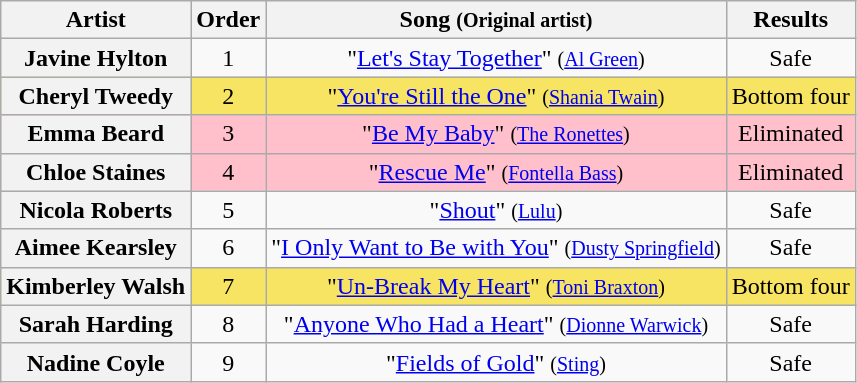<table class="wikitable plainrowheaders" style="text-align:center;">
<tr>
<th scope="col">Artist</th>
<th scope="col">Order</th>
<th scope="col">Song <small>(Original artist)</small></th>
<th scope="col">Results</th>
</tr>
<tr>
<th scope="row">Javine Hylton</th>
<td>1</td>
<td>"<a href='#'>Let's Stay Together</a>" <small>(<a href='#'>Al Green</a>)</small></td>
<td>Safe</td>
</tr>
<tr style="background:#f7e463;">
<th scope="row">Cheryl Tweedy</th>
<td>2</td>
<td>"<a href='#'>You're Still the One</a>" <small>(<a href='#'>Shania Twain</a>)</small></td>
<td>Bottom four</td>
</tr>
<tr style="background:pink;">
<th scope="row">Emma Beard</th>
<td>3</td>
<td>"<a href='#'>Be My Baby</a>" <small>(<a href='#'>The Ronettes</a>)</small></td>
<td>Eliminated</td>
</tr>
<tr style="background:pink;">
<th scope="row">Chloe Staines</th>
<td>4</td>
<td>"<a href='#'>Rescue Me</a>" <small>(<a href='#'>Fontella Bass</a>)</small></td>
<td>Eliminated</td>
</tr>
<tr>
<th scope="row">Nicola Roberts</th>
<td>5</td>
<td>"<a href='#'>Shout</a>" <small>(<a href='#'>Lulu</a>)</small></td>
<td>Safe</td>
</tr>
<tr>
<th scope="row">Aimee Kearsley</th>
<td>6</td>
<td>"<a href='#'>I Only Want to Be with You</a>" <small>(<a href='#'>Dusty Springfield</a>)</small></td>
<td>Safe</td>
</tr>
<tr style="background:#f7e463;">
<th scope="row">Kimberley Walsh</th>
<td>7</td>
<td>"<a href='#'>Un-Break My Heart</a>" <small>(<a href='#'>Toni Braxton</a>)</small></td>
<td>Bottom four</td>
</tr>
<tr>
<th scope="row">Sarah Harding</th>
<td>8</td>
<td>"<a href='#'>Anyone Who Had a Heart</a>" <small>(<a href='#'>Dionne Warwick</a>)</small></td>
<td>Safe</td>
</tr>
<tr>
<th scope="row">Nadine Coyle</th>
<td>9</td>
<td>"<a href='#'>Fields of Gold</a>" <small>(<a href='#'>Sting</a>)</small></td>
<td>Safe</td>
</tr>
</table>
